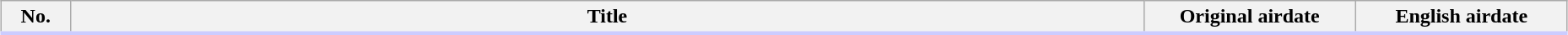<table class="wikitable" style="width:98%; margin:auto; background:#FFF;">
<tr style="border-bottom: 3px solid #CCF">
<th style="width:3em;">No.</th>
<th>Title</th>
<th style="width:10em;">Original airdate</th>
<th style="width:10em;">English airdate<br>











</th>
</tr>
</table>
